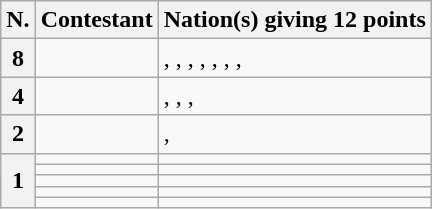<table class="wikitable plainrowheaders">
<tr>
<th scope="col">N.</th>
<th scope="col">Contestant</th>
<th scope="col">Nation(s) giving 12 points</th>
</tr>
<tr>
<th scope="row">8</th>
<td></td>
<td>, , , , , , , </td>
</tr>
<tr>
<th scope="row">4</th>
<td></td>
<td>, , , </td>
</tr>
<tr>
<th scope="row">2</th>
<td></td>
<td>, </td>
</tr>
<tr>
<th scope="row" rowspan="5">1</th>
<td></td>
<td></td>
</tr>
<tr>
<td></td>
<td></td>
</tr>
<tr>
<td></td>
<td></td>
</tr>
<tr>
<td></td>
<td></td>
</tr>
<tr>
<td></td>
<td></td>
</tr>
</table>
